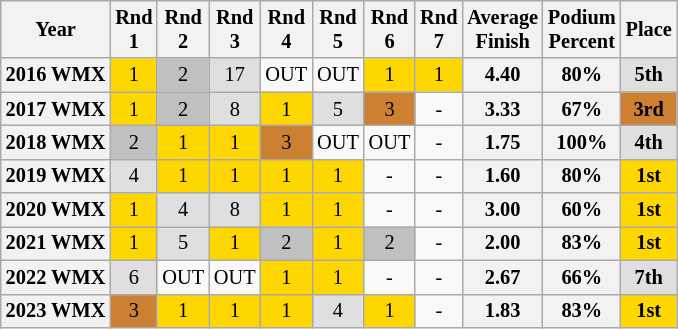<table class="wikitable" style="font-size: 85%; text-align:center">
<tr valign="top">
<th valign="middle">Year</th>
<th>Rnd<br>1</th>
<th>Rnd<br>2</th>
<th>Rnd<br>3</th>
<th>Rnd<br>4</th>
<th>Rnd<br>5</th>
<th>Rnd<br>6</th>
<th>Rnd<br>7</th>
<th valign="middle">Average<br>Finish</th>
<th valign="middle">Podium<br>Percent</th>
<th valign="middle">Place</th>
</tr>
<tr>
<th>2016 WMX</th>
<td style="background:gold;">1</td>
<td style="background:silver;">2</td>
<td style="background:#dfdfdf;">17</td>
<td>OUT</td>
<td>OUT</td>
<td style="background:gold;">1</td>
<td style="background:gold;">1</td>
<th>4.40</th>
<th>80%</th>
<th style="background:#dfdfdf;">5th</th>
</tr>
<tr>
<th>2017 WMX</th>
<td style="background:gold;">1</td>
<td style="background:silver;">2</td>
<td style="background:#dfdfdf;">8</td>
<td style="background:gold;">1</td>
<td style="background:#dfdfdf;">5</td>
<td style="background:#cd7f32;">3</td>
<td>-</td>
<th>3.33</th>
<th>67%</th>
<th style="background:#cd7f32;">3rd</th>
</tr>
<tr>
<th>2018 WMX</th>
<td style="background:silver;">2</td>
<td style="background:gold;">1</td>
<td style="background:gold;">1</td>
<td style="background:#cd7f32;">3</td>
<td>OUT</td>
<td>OUT</td>
<td>-</td>
<th>1.75</th>
<th>100%</th>
<th style="background:#dfdfdf;">4th</th>
</tr>
<tr>
<th>2019 WMX</th>
<td style="background:#dfdfdf;">4</td>
<td style="background:gold;">1</td>
<td style="background:gold;">1</td>
<td style="background:gold;">1</td>
<td style="background:gold;">1</td>
<td>-</td>
<td>-</td>
<th>1.60</th>
<th>80%</th>
<th style="background:gold;">1st</th>
</tr>
<tr>
<th>2020 WMX</th>
<td style="background:gold;">1</td>
<td style="background:#dfdfdf;">4</td>
<td style="background:#dfdfdf;">8</td>
<td style="background:gold;">1</td>
<td style="background:gold;">1</td>
<td>-</td>
<td>-</td>
<th>3.00</th>
<th>60%</th>
<th style="background:gold;">1st</th>
</tr>
<tr>
<th>2021 WMX</th>
<td style="background:gold;">1</td>
<td style="background:#dfdfdf;">5</td>
<td style="background:gold;">1</td>
<td style="background:silver;">2</td>
<td style="background:gold;">1</td>
<td style="background:silver;">2</td>
<td>-</td>
<th>2.00</th>
<th>83%</th>
<th style="background:gold;">1st</th>
</tr>
<tr>
<th>2022 WMX</th>
<td style="background:#dfdfdf;">6</td>
<td>OUT</td>
<td>OUT</td>
<td style="background:gold;">1</td>
<td style="background:gold;">1</td>
<td>-</td>
<td>-</td>
<th>2.67</th>
<th>66%</th>
<th style="background:#dfdfdf;">7th</th>
</tr>
<tr>
<th>2023 WMX</th>
<td style="background:#cd7f32;">3</td>
<td style="background:gold;">1</td>
<td style="background:gold;">1</td>
<td style="background:gold;">1</td>
<td style="background:#dfdfdf;">4</td>
<td style="background:gold;">1</td>
<td>-</td>
<th>1.83</th>
<th>83%</th>
<th style="background:gold;">1st</th>
</tr>
</table>
